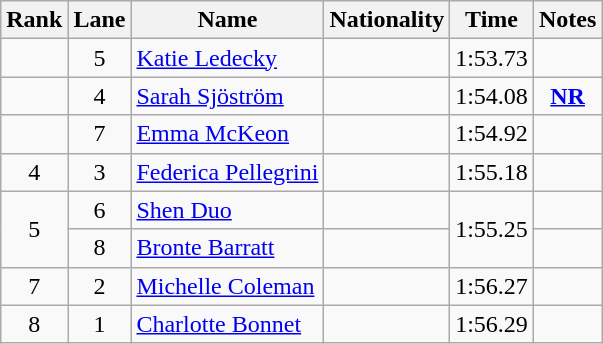<table class="wikitable sortable" style="text-align:center">
<tr>
<th>Rank</th>
<th>Lane</th>
<th>Name</th>
<th>Nationality</th>
<th>Time</th>
<th>Notes</th>
</tr>
<tr>
<td></td>
<td>5</td>
<td align=left><a href='#'>Katie Ledecky</a></td>
<td align=left></td>
<td>1:53.73</td>
<td></td>
</tr>
<tr>
<td></td>
<td>4</td>
<td align=left><a href='#'>Sarah Sjöström</a></td>
<td align=left></td>
<td>1:54.08</td>
<td><strong><a href='#'>NR</a></strong></td>
</tr>
<tr>
<td></td>
<td>7</td>
<td align=left><a href='#'>Emma McKeon</a></td>
<td align=left></td>
<td>1:54.92</td>
<td></td>
</tr>
<tr>
<td>4</td>
<td>3</td>
<td align=left><a href='#'>Federica Pellegrini</a></td>
<td align=left></td>
<td>1:55.18</td>
<td></td>
</tr>
<tr>
<td rowspan=2>5</td>
<td>6</td>
<td align=left><a href='#'>Shen Duo</a></td>
<td align=left></td>
<td rowspan=2>1:55.25</td>
<td></td>
</tr>
<tr>
<td>8</td>
<td align=left><a href='#'>Bronte Barratt</a></td>
<td align=left></td>
<td></td>
</tr>
<tr>
<td>7</td>
<td>2</td>
<td align=left><a href='#'>Michelle Coleman</a></td>
<td align=left></td>
<td>1:56.27</td>
<td></td>
</tr>
<tr>
<td>8</td>
<td>1</td>
<td align=left><a href='#'>Charlotte Bonnet</a></td>
<td align=left></td>
<td>1:56.29</td>
<td></td>
</tr>
</table>
